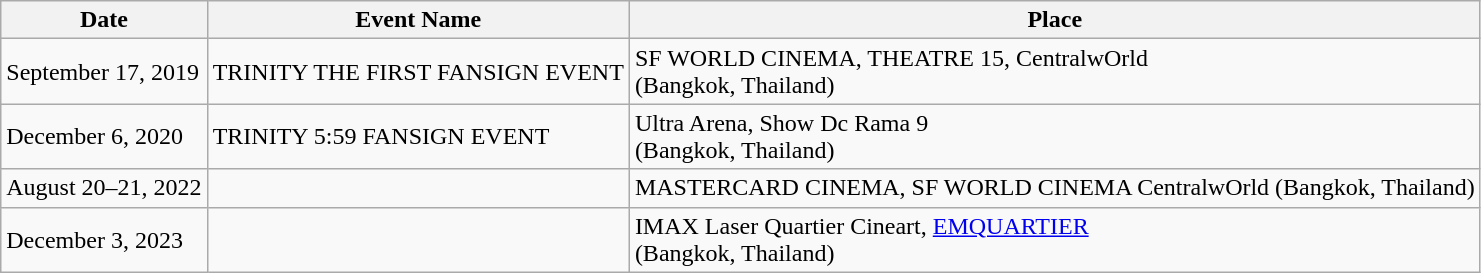<table class="wikitable sortable mw-collapsible mw-collapsed">
<tr>
<th>Date</th>
<th>Event Name</th>
<th>Place</th>
</tr>
<tr>
<td>September 17, 2019</td>
<td>TRINITY THE FIRST FANSIGN EVENT</td>
<td>SF WORLD CINEMA, THEATRE 15, CentralwOrld<br>(Bangkok, Thailand)</td>
</tr>
<tr>
<td>December 6, 2020</td>
<td>TRINITY 5:59 FANSIGN EVENT</td>
<td>Ultra Arena, Show Dc Rama 9<br>(Bangkok, Thailand)</td>
</tr>
<tr>
<td>August 20–21, 2022</td>
<td></td>
<td>MASTERCARD CINEMA, SF WORLD CINEMA CentralwOrld (Bangkok, Thailand)</td>
</tr>
<tr>
<td>December 3, 2023</td>
<td></td>
<td>IMAX Laser Quartier Cineart, <a href='#'>EMQUARTIER</a><br>(Bangkok, Thailand)</td>
</tr>
</table>
